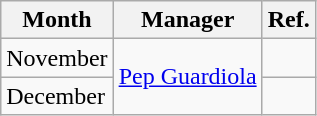<table class="wikitable">
<tr>
<th>Month</th>
<th>Manager</th>
<th>Ref.</th>
</tr>
<tr>
<td>November</td>
<td rowspan="2"> <a href='#'>Pep Guardiola</a></td>
<td></td>
</tr>
<tr>
<td>December</td>
<td></td>
</tr>
</table>
